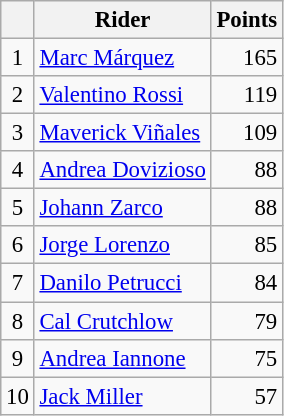<table class="wikitable" style="font-size: 95%;">
<tr>
<th></th>
<th>Rider</th>
<th>Points</th>
</tr>
<tr>
<td align=center>1</td>
<td> <a href='#'>Marc Márquez</a></td>
<td align=right>165</td>
</tr>
<tr>
<td align=center>2</td>
<td> <a href='#'>Valentino Rossi</a></td>
<td align=right>119</td>
</tr>
<tr>
<td align=center>3</td>
<td> <a href='#'>Maverick Viñales</a></td>
<td align=right>109</td>
</tr>
<tr>
<td align=center>4</td>
<td> <a href='#'>Andrea Dovizioso</a></td>
<td align=right>88</td>
</tr>
<tr>
<td align=center>5</td>
<td> <a href='#'>Johann Zarco</a></td>
<td align=right>88</td>
</tr>
<tr>
<td align=center>6</td>
<td> <a href='#'>Jorge Lorenzo</a></td>
<td align=right>85</td>
</tr>
<tr>
<td align=center>7</td>
<td> <a href='#'>Danilo Petrucci</a></td>
<td align=right>84</td>
</tr>
<tr>
<td align=center>8</td>
<td> <a href='#'>Cal Crutchlow</a></td>
<td align=right>79</td>
</tr>
<tr>
<td align=center>9</td>
<td> <a href='#'>Andrea Iannone</a></td>
<td align=right>75</td>
</tr>
<tr>
<td align=center>10</td>
<td> <a href='#'>Jack Miller</a></td>
<td align=right>57</td>
</tr>
</table>
